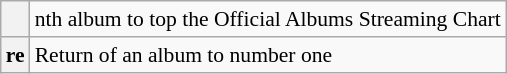<table class="wikitable plainrowheaders sortable" style="font-size:90%;">
<tr>
<th scope=col></th>
<td>nth album to top the Official Albums Streaming Chart</td>
</tr>
<tr>
<th scope=row style="text-align:center;">re</th>
<td>Return of an album to number one</td>
</tr>
</table>
